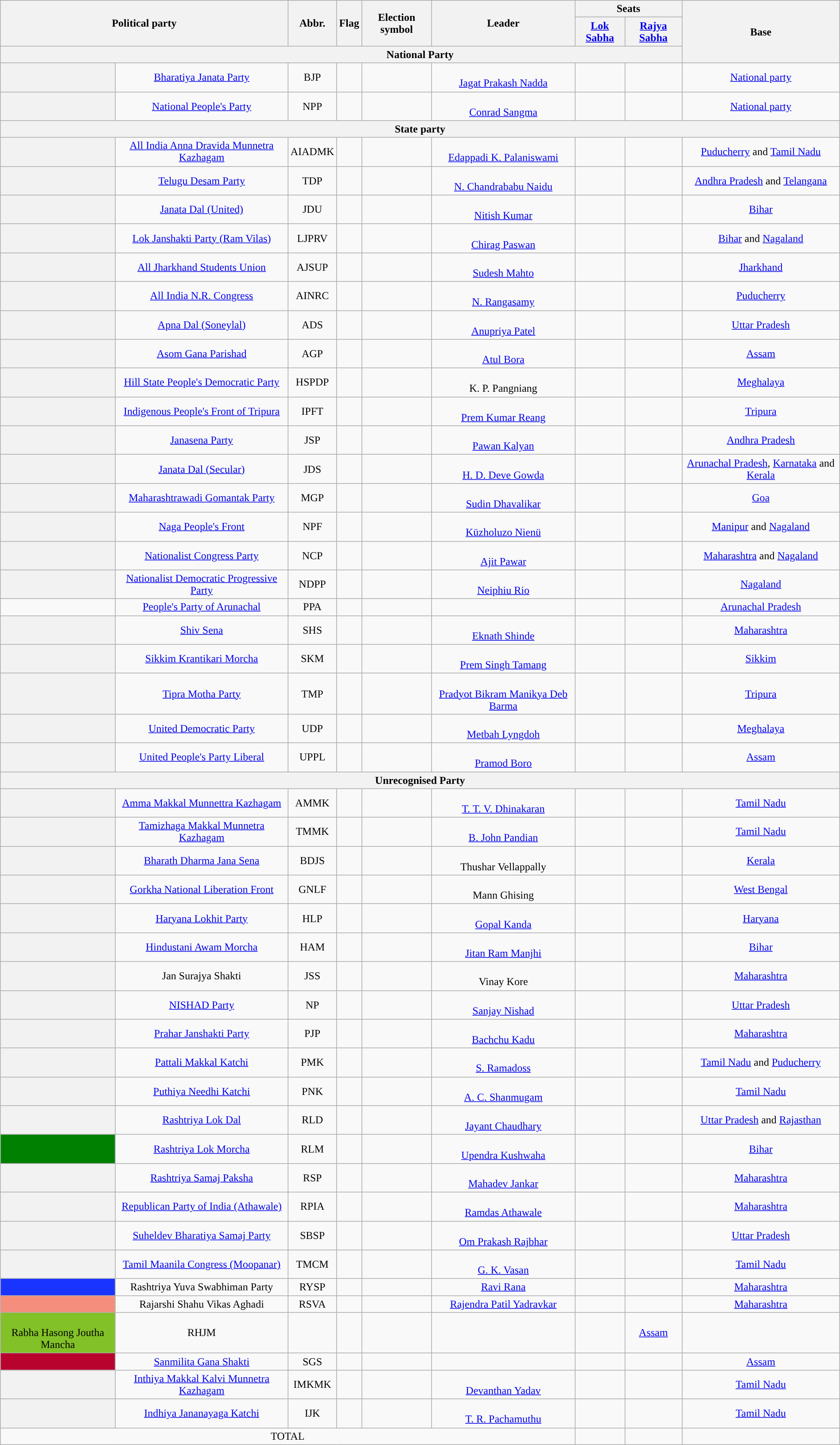<table class="wikitable sortable" style="width:100%; text-align:center">
<tr>
<th colspan=2 rowspan=2>Political party</th>
<th rowspan=2>Abbr.</th>
<th rowspan=2>Flag</th>
<th rowspan=2>Election symbol</th>
<th rowspan=2>Leader</th>
<th colspan=2>Seats</th>
<th rowspan=3>Base</th>
</tr>
<tr>
<th><a href='#'>Lok Sabha</a></th>
<th><a href='#'>Rajya Sabha</a></th>
</tr>
<tr>
<th colspan="9">National Party</th>
</tr>
<tr>
<th style="background-color:"></th>
<td><a href='#'>Bharatiya Janata Party</a></td>
<td>BJP</td>
<td></td>
<td></td>
<td><br><a href='#'>Jagat Prakash Nadda</a></td>
<td></td>
<td></td>
<td><a href='#'>National party</a></td>
</tr>
<tr>
<th style="background-color:"></th>
<td><a href='#'>National People's Party</a></td>
<td>NPP</td>
<td></td>
<td></td>
<td> <br><a href='#'>Conrad Sangma</a></td>
<td></td>
<td></td>
<td><a href='#'>National party</a></td>
</tr>
<tr>
<th colspan=9>State party</th>
</tr>
<tr>
<th></th>
<td><a href='#'>All India Anna Dravida Munnetra Kazhagam</a></td>
<td>AIADMK</td>
<td></td>
<td></td>
<td><br><a href='#'>Edappadi K. Palaniswami</a></td>
<td></td>
<td></td>
<td><a href='#'>Puducherry</a> and <a href='#'>Tamil Nadu</a></td>
</tr>
<tr>
<th style="background-color:"></th>
<td><a href='#'>Telugu Desam Party</a></td>
<td>TDP</td>
<td></td>
<td></td>
<td><br><a href='#'>N. Chandrababu Naidu</a></td>
<td></td>
<td></td>
<td><a href='#'>Andhra Pradesh</a> and <a href='#'>Telangana</a></td>
</tr>
<tr>
<th style="background-color:"></th>
<td><a href='#'>Janata Dal (United)</a></td>
<td>JDU</td>
<td></td>
<td></td>
<td><br><a href='#'>Nitish Kumar</a></td>
<td></td>
<td></td>
<td><a href='#'>Bihar</a></td>
</tr>
<tr>
<th style="background-color:"></th>
<td><a href='#'>Lok Janshakti Party (Ram Vilas)</a></td>
<td>LJPRV</td>
<td></td>
<td></td>
<td><br><a href='#'>Chirag Paswan</a></td>
<td></td>
<td></td>
<td><a href='#'>Bihar</a> and <a href='#'>Nagaland</a></td>
</tr>
<tr>
<th style="background-color:"></th>
<td><a href='#'>All Jharkhand Students Union</a></td>
<td>AJSUP</td>
<td></td>
<td></td>
<td><br><a href='#'>Sudesh Mahto</a></td>
<td></td>
<td></td>
<td><a href='#'>Jharkhand</a></td>
</tr>
<tr>
<th style="background-color:"></th>
<td><a href='#'>All India N.R. Congress</a></td>
<td>AINRC</td>
<td></td>
<td></td>
<td><br><a href='#'>N. Rangasamy</a></td>
<td></td>
<td></td>
<td><a href='#'>Puducherry</a></td>
</tr>
<tr>
<th style="background-color:"></th>
<td><a href='#'>Apna Dal (Soneylal)</a></td>
<td>ADS</td>
<td></td>
<td></td>
<td> <br><a href='#'>Anupriya Patel</a></td>
<td></td>
<td></td>
<td><a href='#'>Uttar Pradesh</a></td>
</tr>
<tr>
<th style="background-color:"></th>
<td><a href='#'>Asom Gana Parishad</a></td>
<td>AGP</td>
<td></td>
<td></td>
<td><br><a href='#'>Atul Bora</a></td>
<td></td>
<td></td>
<td><a href='#'>Assam</a></td>
</tr>
<tr>
<th style="background-color:"></th>
<td><a href='#'>Hill State People's Democratic Party</a></td>
<td>HSPDP</td>
<td></td>
<td></td>
<td><br>K. P. Pangniang</td>
<td></td>
<td></td>
<td><a href='#'>Meghalaya</a></td>
</tr>
<tr>
<th style="background-color:"></th>
<td><a href='#'>Indigenous People's Front of Tripura</a></td>
<td>IPFT</td>
<td></td>
<td></td>
<td><br><a href='#'>Prem Kumar Reang</a></td>
<td></td>
<td></td>
<td><a href='#'>Tripura</a></td>
</tr>
<tr>
<th style="background-color:"></th>
<td><a href='#'>Janasena Party</a></td>
<td>JSP</td>
<td></td>
<td></td>
<td> <br><a href='#'>Pawan Kalyan</a></td>
<td></td>
<td></td>
<td><a href='#'>Andhra Pradesh</a></td>
</tr>
<tr>
<th style="background-color:"></th>
<td><a href='#'>Janata Dal (Secular)</a></td>
<td>JDS</td>
<td></td>
<td></td>
<td><br><a href='#'>H. D. Deve Gowda</a></td>
<td></td>
<td></td>
<td><a href='#'>Arunachal Pradesh</a>, <a href='#'>Karnataka</a> and <a href='#'>Kerala</a></td>
</tr>
<tr>
<th style="background-color:"></th>
<td><a href='#'>Maharashtrawadi Gomantak Party</a></td>
<td>MGP</td>
<td></td>
<td></td>
<td><br><a href='#'>Sudin Dhavalikar</a></td>
<td></td>
<td></td>
<td><a href='#'>Goa</a></td>
</tr>
<tr>
<th style="background-color:"></th>
<td><a href='#'>Naga People's Front</a></td>
<td>NPF</td>
<td></td>
<td></td>
<td><br><a href='#'>Küzholuzo Nienü</a></td>
<td></td>
<td></td>
<td><a href='#'>Manipur</a> and <a href='#'>Nagaland</a></td>
</tr>
<tr>
<th style="background-color:"></th>
<td><a href='#'>Nationalist Congress Party</a></td>
<td>NCP</td>
<td></td>
<td></td>
<td><br><a href='#'>Ajit Pawar</a></td>
<td></td>
<td></td>
<td><a href='#'>Maharashtra</a> and <a href='#'>Nagaland</a></td>
</tr>
<tr>
<th style="background-color:"></th>
<td><a href='#'>Nationalist Democratic Progressive Party</a></td>
<td>NDPP</td>
<td></td>
<td></td>
<td><br><a href='#'>Neiphiu Rio</a></td>
<td></td>
<td></td>
<td><a href='#'>Nagaland</a></td>
</tr>
<tr>
<td></td>
<td><a href='#'>People's Party of Arunachal</a></td>
<td>PPA</td>
<td></td>
<td></td>
<td></td>
<td></td>
<td></td>
<td><a href='#'>Arunachal Pradesh</a></td>
</tr>
<tr>
<th style="background-color:"></th>
<td><a href='#'>Shiv Sena</a></td>
<td>SHS</td>
<td></td>
<td></td>
<td><br><a href='#'>Eknath Shinde</a></td>
<td></td>
<td></td>
<td><a href='#'>Maharashtra</a></td>
</tr>
<tr>
<th style="background-color:"></th>
<td><a href='#'>Sikkim Krantikari Morcha</a></td>
<td>SKM</td>
<td></td>
<td></td>
<td><br><a href='#'>Prem Singh Tamang</a></td>
<td></td>
<td></td>
<td><a href='#'>Sikkim</a></td>
</tr>
<tr>
<th style="background-color:"></th>
<td><a href='#'>Tipra Motha Party</a></td>
<td>TMP</td>
<td></td>
<td></td>
<td><br><a href='#'>Pradyot Bikram Manikya Deb Barma</a></td>
<td></td>
<td></td>
<td><a href='#'>Tripura</a></td>
</tr>
<tr>
<th style="background-color:"></th>
<td><a href='#'>United Democratic Party</a></td>
<td>UDP</td>
<td></td>
<td></td>
<td><br><a href='#'>Metbah Lyngdoh</a></td>
<td></td>
<td></td>
<td><a href='#'>Meghalaya</a></td>
</tr>
<tr>
<th style="background-color:"></th>
<td><a href='#'>United People's Party Liberal</a></td>
<td>UPPL</td>
<td></td>
<td></td>
<td><br><a href='#'>Pramod Boro</a></td>
<td></td>
<td></td>
<td><a href='#'>Assam</a></td>
</tr>
<tr>
<th colspan="9">Unrecognised Party</th>
</tr>
<tr>
<th style="background-color:"></th>
<td><a href='#'>Amma Makkal Munnettra Kazhagam</a></td>
<td>AMMK</td>
<td></td>
<td></td>
<td><br><a href='#'>T. T. V. Dhinakaran</a></td>
<td></td>
<td></td>
<td><a href='#'>Tamil Nadu</a></td>
</tr>
<tr>
<th style="background-color:"></th>
<td><a href='#'>Tamizhaga Makkal Munnetra Kazhagam</a></td>
<td>TMMK</td>
<td></td>
<td></td>
<td><br><a href='#'>B. John Pandian</a></td>
<td></td>
<td></td>
<td><a href='#'>Tamil Nadu</a></td>
</tr>
<tr>
<th style="background-color:"></th>
<td><a href='#'>Bharath Dharma Jana Sena</a></td>
<td>BDJS</td>
<td></td>
<td></td>
<td><br>Thushar Vellappally</td>
<td></td>
<td></td>
<td><a href='#'>Kerala</a></td>
</tr>
<tr>
<th style="background-color:"></th>
<td><a href='#'>Gorkha National Liberation Front</a></td>
<td>GNLF</td>
<td></td>
<td></td>
<td><br>Mann Ghising</td>
<td></td>
<td></td>
<td><a href='#'>West Bengal</a></td>
</tr>
<tr>
<th style="background-color:"></th>
<td><a href='#'>Haryana Lokhit Party</a></td>
<td>HLP</td>
<td></td>
<td></td>
<td><br><a href='#'>Gopal Kanda</a></td>
<td></td>
<td></td>
<td><a href='#'>Haryana</a></td>
</tr>
<tr>
<th style="background-color:"></th>
<td><a href='#'>Hindustani Awam Morcha</a></td>
<td>HAM</td>
<td></td>
<td></td>
<td><br><a href='#'>Jitan Ram Manjhi</a></td>
<td></td>
<td></td>
<td><a href='#'>Bihar</a></td>
</tr>
<tr>
<th style="background-color:"></th>
<td>Jan Surajya Shakti</td>
<td>JSS</td>
<td></td>
<td></td>
<td><br>Vinay Kore</td>
<td></td>
<td></td>
<td><a href='#'>Maharashtra</a></td>
</tr>
<tr>
<th style="background-color:"></th>
<td><a href='#'>NISHAD Party</a></td>
<td>NP</td>
<td></td>
<td></td>
<td><br><a href='#'>Sanjay Nishad</a></td>
<td></td>
<td></td>
<td><a href='#'>Uttar Pradesh</a></td>
</tr>
<tr>
<th style="background-color:"></th>
<td><a href='#'>Prahar Janshakti Party</a></td>
<td>PJP</td>
<td></td>
<td></td>
<td><br><a href='#'>Bachchu Kadu</a></td>
<td></td>
<td></td>
<td><a href='#'>Maharashtra</a></td>
</tr>
<tr>
<th style="background-color:"></th>
<td><a href='#'>Pattali Makkal Katchi</a></td>
<td>PMK</td>
<td></td>
<td></td>
<td><br><a href='#'>S. Ramadoss</a></td>
<td></td>
<td></td>
<td><a href='#'>Tamil Nadu</a> and <a href='#'>Puducherry</a></td>
</tr>
<tr>
<th style="background-color:"></th>
<td><a href='#'>Puthiya Needhi Katchi</a></td>
<td>PNK</td>
<td></td>
<td></td>
<td><br><a href='#'>A. C. Shanmugam</a></td>
<td></td>
<td></td>
<td><a href='#'>Tamil Nadu</a></td>
</tr>
<tr>
<th style="background-color:"></th>
<td><a href='#'>Rashtriya Lok Dal</a></td>
<td>RLD</td>
<td></td>
<td></td>
<td><br><a href='#'>Jayant Chaudhary</a></td>
<td></td>
<td></td>
<td><a href='#'>Uttar Pradesh</a> and <a href='#'>Rajasthan</a></td>
</tr>
<tr>
<td bgcolor=Green></td>
<td><a href='#'>Rashtriya Lok Morcha</a></td>
<td>RLM</td>
<td></td>
<td></td>
<td><br><a href='#'>Upendra Kushwaha</a></td>
<td></td>
<td></td>
<td><a href='#'>Bihar</a></td>
</tr>
<tr>
<th style="background-color:"></th>
<td><a href='#'>Rashtriya Samaj Paksha</a></td>
<td>RSP</td>
<td></td>
<td></td>
<td><br><a href='#'>Mahadev Jankar</a></td>
<td></td>
<td></td>
<td><a href='#'>Maharashtra</a></td>
</tr>
<tr>
<th style="background-color:"></th>
<td><a href='#'>Republican Party of India (Athawale)</a></td>
<td>RPIA</td>
<td></td>
<td></td>
<td><br><a href='#'>Ramdas Athawale</a></td>
<td></td>
<td></td>
<td><a href='#'>Maharashtra</a></td>
</tr>
<tr>
<th style="background-color:"></th>
<td><a href='#'>Suheldev Bharatiya Samaj Party</a></td>
<td>SBSP</td>
<td></td>
<td></td>
<td><br><a href='#'>Om Prakash Rajbhar</a></td>
<td></td>
<td></td>
<td><a href='#'>Uttar Pradesh</a></td>
</tr>
<tr>
<th style="background-color:"></th>
<td><a href='#'>Tamil Maanila Congress (Moopanar)</a></td>
<td>TMCM</td>
<td></td>
<td></td>
<td><br><a href='#'>G. K. Vasan</a></td>
<td></td>
<td></td>
<td><a href='#'>Tamil Nadu</a></td>
</tr>
<tr>
<td bgcolor=#1A34FF></td>
<td>Rashtriya Yuva Swabhiman Party</td>
<td>RYSP</td>
<td></td>
<td></td>
<td><a href='#'>Ravi Rana</a></td>
<td></td>
<td></td>
<td><a href='#'>Maharashtra</a></td>
</tr>
<tr>
<td bgcolor=#F58E7D></td>
<td>Rajarshi Shahu Vikas Aghadi</td>
<td>RSVA</td>
<td></td>
<td></td>
<td><a href='#'>Rajendra Patil Yadravkar</a></td>
<td></td>
<td></td>
<td><a href='#'>Maharashtra</a></td>
</tr>
<tr>
<td bgcolor=#82C127><br>Rabha Hasong Joutha Mancha</td>
<td>RHJM</td>
<td></td>
<td></td>
<td></td>
<td></td>
<td></td>
<td><a href='#'>Assam</a></td>
</tr>
<tr>
<td bgcolor=#B7032E></td>
<td><a href='#'>Sanmilita Gana Shakti</a></td>
<td>SGS</td>
<td></td>
<td></td>
<td></td>
<td></td>
<td></td>
<td><a href='#'>Assam</a></td>
</tr>
<tr>
<th style="background-color:"></th>
<td><a href='#'>Inthiya Makkal Kalvi Munnetra Kazhagam</a></td>
<td>IMKMK</td>
<td></td>
<td></td>
<td><br><a href='#'>Devanthan Yadav</a></td>
<td></td>
<td></td>
<td><a href='#'>Tamil Nadu</a></td>
</tr>
<tr>
<th style="background-color:"></th>
<td><a href='#'>Indhiya Jananayaga Katchi</a></td>
<td>IJK</td>
<td></td>
<td></td>
<td><br><a href='#'>T. R. Pachamuthu</a></td>
<td></td>
<td></td>
<td><a href='#'>Tamil Nadu</a></td>
</tr>
<tr>
<td colspan="6">TOTAL</td>
<td></td>
<td></td>
<td></td>
</tr>
</table>
